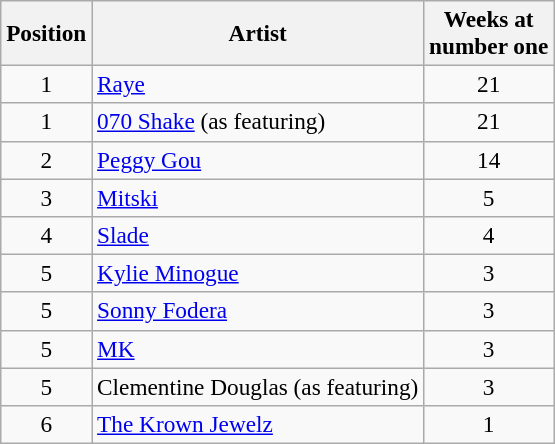<table class="wikitable sortable plainrowheaders" style="font-size:97%;">
<tr>
<th scope=col>Position</th>
<th scope=col>Artist</th>
<th scope=col>Weeks at<br>number one</th>
</tr>
<tr>
<td align=center>1</td>
<td><a href='#'>Raye</a></td>
<td align=center>21</td>
</tr>
<tr>
<td align=center>1</td>
<td><a href='#'>070 Shake</a> (as featuring)</td>
<td align=center>21</td>
</tr>
<tr>
<td align=center>2</td>
<td><a href='#'>Peggy Gou</a></td>
<td align=center>14</td>
</tr>
<tr>
<td align=center>3</td>
<td><a href='#'>Mitski</a></td>
<td align=center>5</td>
</tr>
<tr>
<td align=center>4</td>
<td><a href='#'>Slade</a></td>
<td align=center>4</td>
</tr>
<tr>
<td align=center>5</td>
<td><a href='#'>Kylie Minogue</a></td>
<td align=center>3</td>
</tr>
<tr>
<td align=center>5</td>
<td><a href='#'>Sonny Fodera</a></td>
<td align=center>3</td>
</tr>
<tr>
<td align=center>5</td>
<td><a href='#'>MK</a></td>
<td align=center>3</td>
</tr>
<tr>
<td align=center>5</td>
<td>Clementine Douglas (as featuring)</td>
<td align=center>3</td>
</tr>
<tr>
<td align=center>6</td>
<td><a href='#'>The Krown Jewelz</a></td>
<td align=center>1</td>
</tr>
</table>
